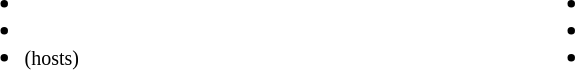<table width=60%>
<tr>
<td width=50%><br><ul><li></li><li></li><li> <small>(hosts)</small></li></ul></td>
<td width=50%><br><ul><li></li><li></li><li></li></ul></td>
</tr>
</table>
